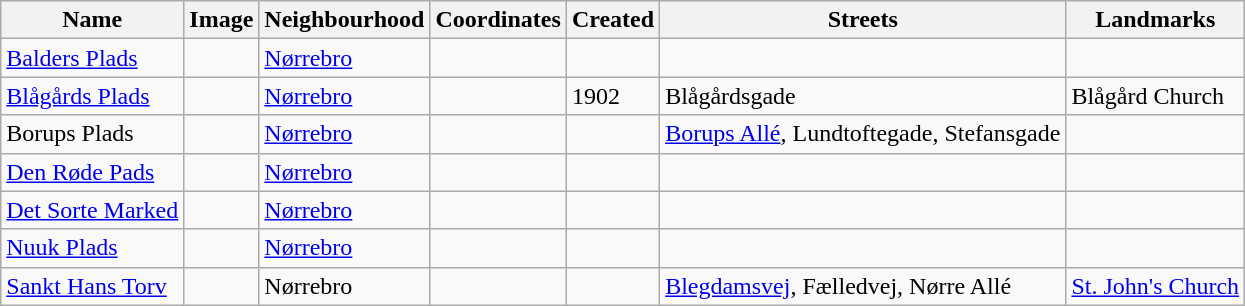<table class="wikitable sortable">
<tr>
<th>Name</th>
<th>Image</th>
<th>Neighbourhood</th>
<th>Coordinates</th>
<th>Created</th>
<th>Streets</th>
<th>Landmarks</th>
</tr>
<tr>
<td><a href='#'>Balders Plads</a></td>
<td></td>
<td><a href='#'>Nørrebro</a></td>
<td></td>
<td></td>
<td></td>
<td></td>
</tr>
<tr>
<td><a href='#'>Blågårds Plads</a></td>
<td></td>
<td><a href='#'>Nørrebro</a></td>
<td></td>
<td>1902</td>
<td>Blågårdsgade</td>
<td>Blågård Church</td>
</tr>
<tr>
<td>Borups Plads</td>
<td></td>
<td><a href='#'>Nørrebro</a></td>
<td></td>
<td></td>
<td><a href='#'>Borups Allé</a>, Lundtoftegade, Stefansgade</td>
<td></td>
</tr>
<tr>
<td><a href='#'>Den Røde Pads</a></td>
<td></td>
<td><a href='#'>Nørrebro</a></td>
<td></td>
<td></td>
<td></td>
<td></td>
</tr>
<tr>
<td><a href='#'>Det Sorte Marked</a></td>
<td></td>
<td><a href='#'>Nørrebro</a></td>
<td></td>
<td></td>
<td></td>
<td></td>
</tr>
<tr>
<td><a href='#'>Nuuk Plads</a></td>
<td></td>
<td><a href='#'>Nørrebro</a></td>
<td></td>
<td></td>
<td></td>
<td></td>
</tr>
<tr>
<td><a href='#'>Sankt Hans Torv</a></td>
<td></td>
<td>Nørrebro</td>
<td></td>
<td></td>
<td><a href='#'>Blegdamsvej</a>, Fælledvej, Nørre Allé</td>
<td><a href='#'>St. John's Church</a></td>
</tr>
</table>
